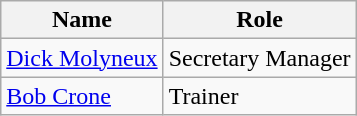<table class="wikitable">
<tr>
<th>Name</th>
<th>Role</th>
</tr>
<tr>
<td> <a href='#'>Dick Molyneux</a></td>
<td>Secretary Manager</td>
</tr>
<tr>
<td> <a href='#'>Bob Crone</a></td>
<td>Trainer</td>
</tr>
</table>
